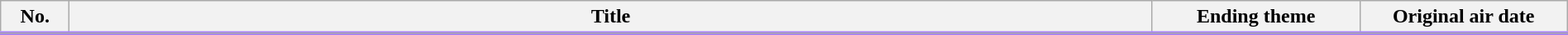<table class="plainrowheaders wikitable" style="width:100%; margin:auto; background:#FFF;">
<tr style="border-bottom: 3px solid #A77FF8;">
<th style="width:3em;">No.</th>
<th>Title</th>
<th style="width:10em;">Ending theme</th>
<th style="width:10em;">Original air date</th>
</tr>
<tr>
</tr>
</table>
